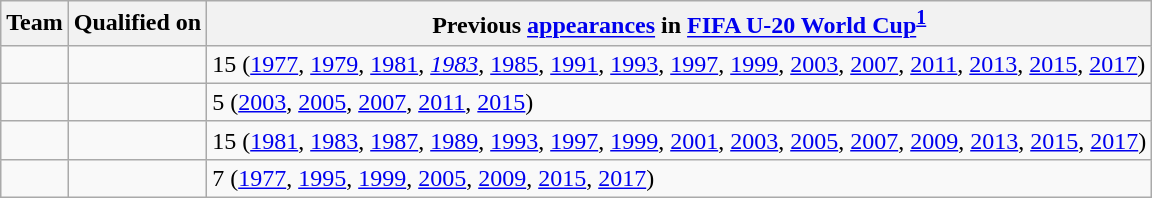<table class="wikitable sortable">
<tr>
<th>Team</th>
<th>Qualified on</th>
<th data-sort-type="number">Previous <a href='#'>appearances</a> in <a href='#'>FIFA U-20 World Cup</a><sup><strong><a href='#'>1</a></strong></sup></th>
</tr>
<tr>
<td></td>
<td></td>
<td>15 (<a href='#'>1977</a>, <a href='#'>1979</a>, <a href='#'>1981</a>, <em><a href='#'>1983</a></em>, <a href='#'>1985</a>, <a href='#'>1991</a>, <a href='#'>1993</a>, <a href='#'>1997</a>, <a href='#'>1999</a>, <a href='#'>2003</a>, <a href='#'>2007</a>, <a href='#'>2011</a>, <a href='#'>2013</a>, <a href='#'>2015</a>, <a href='#'>2017</a>)</td>
</tr>
<tr>
<td></td>
<td></td>
<td>5 (<a href='#'>2003</a>, <a href='#'>2005</a>, <a href='#'>2007</a>, <a href='#'>2011</a>, <a href='#'>2015</a>)</td>
</tr>
<tr>
<td></td>
<td></td>
<td>15 (<a href='#'>1981</a>, <a href='#'>1983</a>, <a href='#'>1987</a>, <a href='#'>1989</a>, <a href='#'>1993</a>, <a href='#'>1997</a>, <a href='#'>1999</a>, <a href='#'>2001</a>, <a href='#'>2003</a>, <a href='#'>2005</a>, <a href='#'>2007</a>, <a href='#'>2009</a>, <a href='#'>2013</a>, <a href='#'>2015</a>, <a href='#'>2017</a>)</td>
</tr>
<tr>
<td></td>
<td></td>
<td>7 (<a href='#'>1977</a>, <a href='#'>1995</a>, <a href='#'>1999</a>, <a href='#'>2005</a>, <a href='#'>2009</a>, <a href='#'>2015</a>, <a href='#'>2017</a>)</td>
</tr>
</table>
